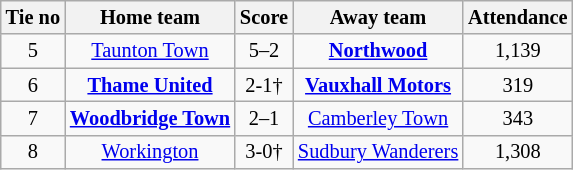<table class="wikitable" style="text-align: center; font-size:85%">
<tr>
<th>Tie no</th>
<th>Home team</th>
<th>Score</th>
<th>Away team</th>
<th>Attendance</th>
</tr>
<tr>
<td>5</td>
<td><a href='#'>Taunton Town</a></td>
<td>5–2</td>
<td><strong><a href='#'>Northwood</a></strong></td>
<td>1,139</td>
</tr>
<tr>
<td>6</td>
<td><strong><a href='#'>Thame United</a></strong></td>
<td>2-1†</td>
<td><strong><a href='#'>Vauxhall Motors</a></strong></td>
<td>319</td>
</tr>
<tr>
<td>7</td>
<td><strong><a href='#'>Woodbridge Town</a></strong></td>
<td>2–1</td>
<td><a href='#'>Camberley Town</a></td>
<td>343</td>
</tr>
<tr>
<td>8</td>
<td><a href='#'>Workington</a></td>
<td>3-0†</td>
<td><a href='#'>Sudbury Wanderers</a></td>
<td>1,308</td>
</tr>
</table>
